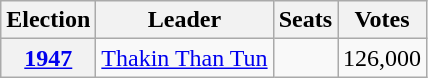<table class="wikitable">
<tr>
<th scope="col">Election</th>
<th scope="col">Leader</th>
<th scope="col">Seats</th>
<th scope="col">Votes</th>
</tr>
<tr>
<th><a href='#'>1947</a></th>
<td><a href='#'>Thakin Than Tun</a></td>
<td></td>
<td>126,000</td>
</tr>
</table>
